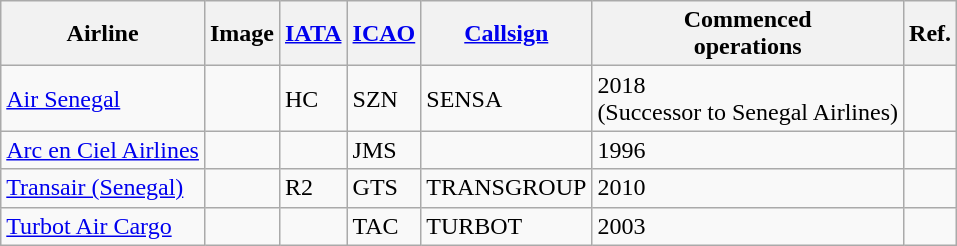<table class="wikitable sortable">
<tr valign="middle">
<th>Airline</th>
<th>Image</th>
<th><a href='#'>IATA</a></th>
<th><a href='#'>ICAO</a></th>
<th><a href='#'>Callsign</a></th>
<th>Commenced<br>operations</th>
<th>Ref.</th>
</tr>
<tr>
<td><a href='#'>Air Senegal</a></td>
<td></td>
<td>HC</td>
<td>SZN</td>
<td>SENSA</td>
<td>2018<br>(Successor to Senegal Airlines)</td>
<td></td>
</tr>
<tr>
<td><a href='#'>Arc en Ciel Airlines</a></td>
<td></td>
<td></td>
<td>JMS</td>
<td></td>
<td>1996</td>
<td></td>
</tr>
<tr>
<td><a href='#'>Transair (Senegal)</a></td>
<td></td>
<td>R2</td>
<td>GTS</td>
<td>TRANSGROUP </td>
<td>2010</td>
<td></td>
</tr>
<tr>
<td><a href='#'>Turbot Air Cargo</a></td>
<td></td>
<td></td>
<td>TAC</td>
<td>TURBOT</td>
<td>2003</td>
<td></td>
</tr>
</table>
